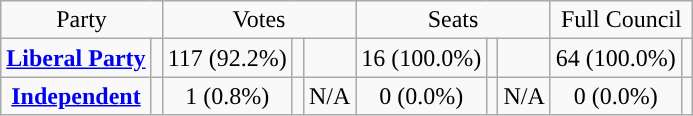<table class=wikitable style="text-align:center;">
<tr>
<td colspan=2>Party</td>
<td colspan=3>Votes</td>
<td colspan=3>Seats</td>
<td colspan=3>Full Council</td>
</tr>
<tr>
<td><strong><a href='#'>Liberal Party</a></strong></td>
<td style="background:"></td>
<td>117 (92.2%)</td>
<td></td>
<td></td>
<td>16 (100.0%)</td>
<td></td>
<td></td>
<td>64 (100.0%)</td>
<td></td>
</tr>
<tr>
<td><strong><a href='#'>Independent</a></strong></td>
<td style="background:"></td>
<td>1 (0.8%)</td>
<td></td>
<td>N/A</td>
<td>0 (0.0%)</td>
<td></td>
<td>N/A</td>
<td>0 (0.0%)</td>
<td></td>
</tr>
</table>
